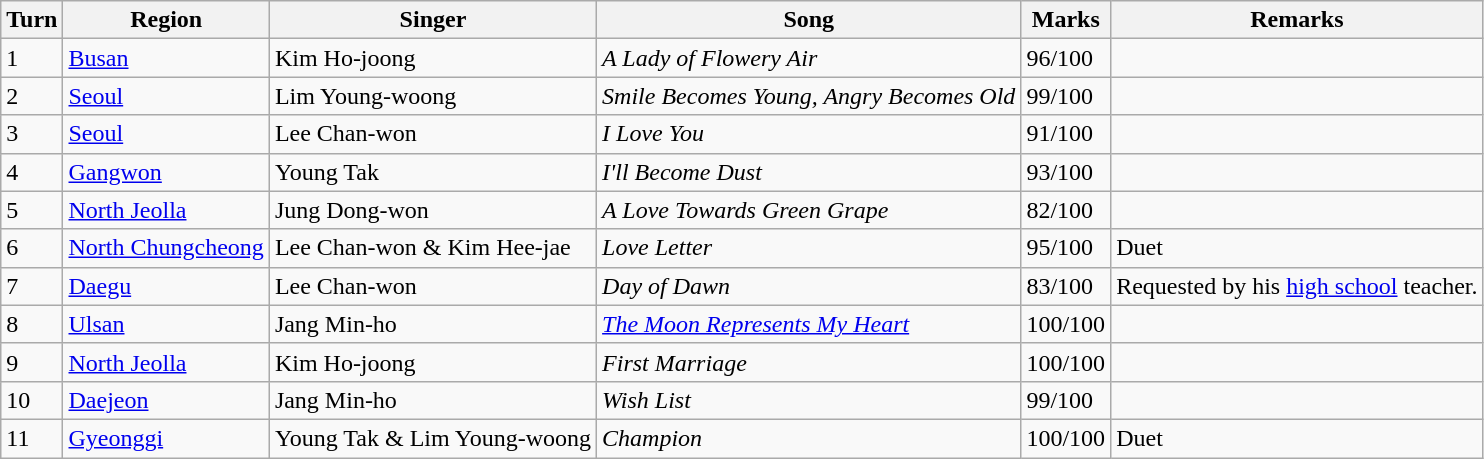<table class="wikitable collapsible collapsed">
<tr>
<th>Turn</th>
<th>Region</th>
<th>Singer</th>
<th>Song</th>
<th>Marks</th>
<th>Remarks</th>
</tr>
<tr>
<td>1</td>
<td><a href='#'>Busan</a></td>
<td>Kim Ho-joong</td>
<td><em>A Lady of Flowery Air</em></td>
<td>96/100</td>
<td></td>
</tr>
<tr>
<td>2</td>
<td><a href='#'>Seoul</a></td>
<td>Lim Young-woong</td>
<td><em>Smile Becomes Young, Angry Becomes Old</em></td>
<td>99/100</td>
<td></td>
</tr>
<tr>
<td>3</td>
<td><a href='#'>Seoul</a></td>
<td>Lee Chan-won</td>
<td><em>I Love You</em></td>
<td>91/100</td>
<td></td>
</tr>
<tr>
<td>4</td>
<td><a href='#'>Gangwon</a></td>
<td>Young Tak</td>
<td><em>I'll Become Dust</em></td>
<td>93/100</td>
<td></td>
</tr>
<tr>
<td>5</td>
<td><a href='#'>North Jeolla</a></td>
<td>Jung Dong-won</td>
<td><em>A Love Towards Green Grape</em></td>
<td>82/100</td>
<td></td>
</tr>
<tr>
<td>6</td>
<td><a href='#'>North Chungcheong</a></td>
<td>Lee Chan-won & Kim Hee-jae</td>
<td><em>Love Letter</em></td>
<td>95/100</td>
<td>Duet</td>
</tr>
<tr>
<td>7</td>
<td><a href='#'>Daegu</a></td>
<td>Lee Chan-won</td>
<td><em>Day of Dawn</em></td>
<td>83/100</td>
<td>Requested by his <a href='#'>high school</a> teacher.</td>
</tr>
<tr>
<td>8</td>
<td><a href='#'>Ulsan</a></td>
<td>Jang Min-ho</td>
<td><em><a href='#'>The Moon Represents My Heart</a></em></td>
<td>100/100</td>
<td></td>
</tr>
<tr>
<td>9</td>
<td><a href='#'>North Jeolla</a></td>
<td>Kim Ho-joong</td>
<td><em>First Marriage</em></td>
<td>100/100</td>
<td></td>
</tr>
<tr>
<td>10</td>
<td><a href='#'>Daejeon</a></td>
<td>Jang Min-ho</td>
<td><em>Wish List</em></td>
<td>99/100</td>
<td></td>
</tr>
<tr>
<td>11</td>
<td><a href='#'>Gyeonggi</a></td>
<td>Young Tak & Lim Young-woong</td>
<td><em>Champion</em></td>
<td>100/100</td>
<td>Duet</td>
</tr>
</table>
